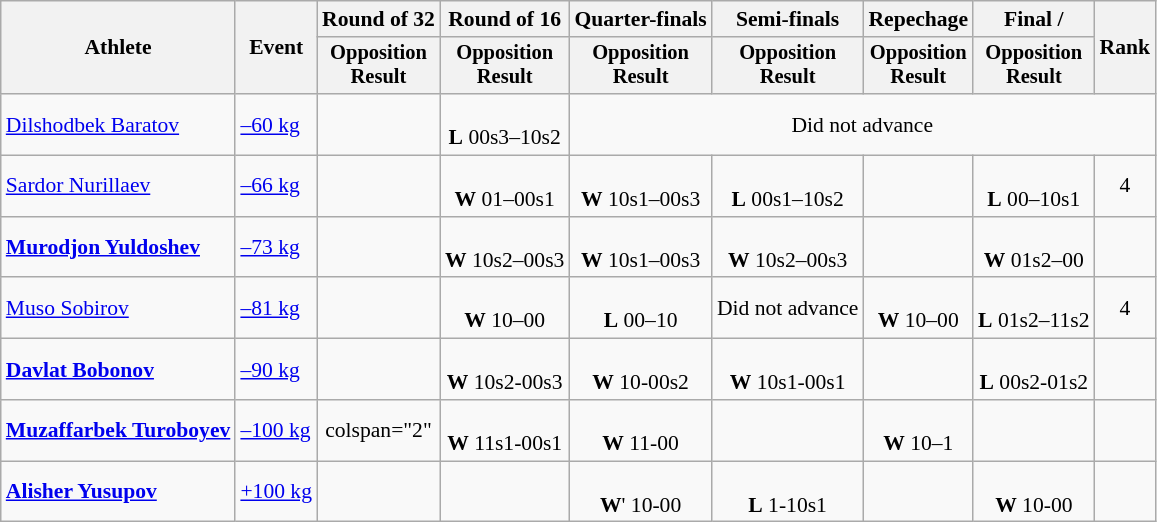<table class=wikitable style=font-size:90%;text-align:center>
<tr>
<th rowspan="2">Athlete</th>
<th rowspan="2">Event</th>
<th>Round of 32</th>
<th>Round of 16</th>
<th>Quarter-finals</th>
<th>Semi-finals</th>
<th>Repechage</th>
<th>Final / </th>
<th rowspan=2>Rank</th>
</tr>
<tr style="font-size:95%">
<th>Opposition<br>Result</th>
<th>Opposition<br>Result</th>
<th>Opposition<br>Result</th>
<th>Opposition<br>Result</th>
<th>Opposition<br>Result</th>
<th>Opposition<br>Result</th>
</tr>
<tr>
<td align=left><a href='#'>Dilshodbek Baratov</a></td>
<td align=left><a href='#'>–60 kg</a></td>
<td></td>
<td><br><strong>L</strong> 00s3–10s2</td>
<td colspan=5>Did not advance</td>
</tr>
<tr>
<td align=left><a href='#'>Sardor Nurillaev</a></td>
<td align=left><a href='#'>–66 kg</a></td>
<td></td>
<td><br><strong>W</strong> 01–00s1</td>
<td><br><strong>W</strong> 10s1–00s3</td>
<td><br><strong>L</strong> 00s1–10s2</td>
<td></td>
<td><br><strong>L</strong> 00–10s1</td>
<td>4</td>
</tr>
<tr>
<td align=left><strong><a href='#'>Murodjon Yuldoshev</a></strong></td>
<td align=left><a href='#'>–73 kg</a></td>
<td></td>
<td><br><strong>W</strong> 10s2–00s3</td>
<td><br><strong>W</strong> 10s1–00s3</td>
<td><br><strong>W</strong> 10s2–00s3</td>
<td></td>
<td><br><strong>W</strong> 01s2–00</td>
<td></td>
</tr>
<tr>
<td align=left><a href='#'>Muso Sobirov</a></td>
<td align=left><a href='#'>–81 kg</a></td>
<td></td>
<td><br><strong>W</strong> 10–00</td>
<td><br><strong>L</strong> 00–10</td>
<td>Did not advance</td>
<td><br><strong>W</strong> 10–00</td>
<td><br><strong>L</strong> 01s2–11s2</td>
<td>4</td>
</tr>
<tr>
<td align=left><strong><a href='#'>Davlat Bobonov</a></strong></td>
<td align=left><a href='#'>–90 kg</a></td>
<td></td>
<td><br><strong>W</strong> 10s2-00s3</td>
<td><br><strong>W</strong> 10-00s2</td>
<td><br><strong>W</strong> 10s1-00s1</td>
<td></td>
<td><br> <strong>L</strong> 00s2-01s2</td>
<td></td>
</tr>
<tr>
<td align=left><strong><a href='#'>Muzaffarbek Turoboyev</a></strong></td>
<td align=left><a href='#'>–100 kg</a></td>
<td>colspan="2" </td>
<td><br><strong>W</strong> 11s1-00s1</td>
<td><br><strong>W</strong> 11-00</td>
<td></td>
<td><br> <strong>W</strong> 10–1</td>
<td></td>
</tr>
<tr>
<td align=left><strong><a href='#'>Alisher Yusupov</a></strong></td>
<td align=left><a href='#'>+100 kg</a></td>
<td></td>
<td></td>
<td><br><strong>W</strong>' 10-00</td>
<td><br><strong>L</strong> 1-10s1</td>
<td></td>
<td><br><strong>W</strong> 10-00</td>
<td></td>
</tr>
</table>
